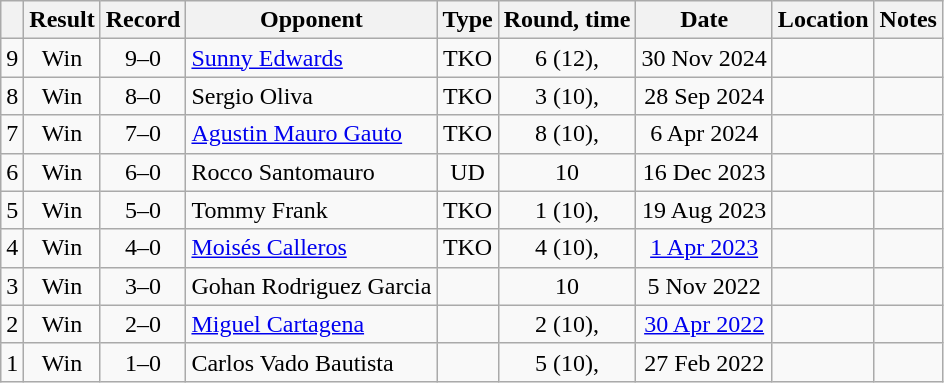<table class=wikitable style=text-align:center>
<tr>
<th></th>
<th>Result</th>
<th>Record</th>
<th>Opponent</th>
<th>Type</th>
<th>Round, time</th>
<th>Date</th>
<th>Location</th>
<th>Notes</th>
</tr>
<tr>
<td>9</td>
<td>Win</td>
<td>9–0</td>
<td align=left><a href='#'>Sunny Edwards</a></td>
<td>TKO</td>
<td>6 (12), </td>
<td>30 Nov 2024</td>
<td align=left></td>
<td align=left></td>
</tr>
<tr>
<td>8</td>
<td>Win</td>
<td>8–0</td>
<td align=left>Sergio Oliva</td>
<td>TKO</td>
<td>3 (10), </td>
<td>28 Sep 2024</td>
<td align=left></td>
<td align=left></td>
</tr>
<tr>
<td>7</td>
<td>Win</td>
<td>7–0</td>
<td align=left><a href='#'>Agustin Mauro Gauto</a></td>
<td>TKO</td>
<td>8 (10), </td>
<td>6 Apr 2024</td>
<td align=left></td>
<td align=left></td>
</tr>
<tr>
<td>6</td>
<td>Win</td>
<td>6–0</td>
<td align=left>Rocco Santomauro</td>
<td>UD</td>
<td>10</td>
<td>16 Dec 2023</td>
<td align=left></td>
<td align=left></td>
</tr>
<tr>
<td>5</td>
<td>Win</td>
<td>5–0</td>
<td align=left>Tommy Frank</td>
<td>TKO</td>
<td>1 (10), </td>
<td>19 Aug 2023</td>
<td align=left></td>
<td align=left></td>
</tr>
<tr>
<td>4</td>
<td>Win</td>
<td>4–0</td>
<td align=left><a href='#'>Moisés Calleros</a></td>
<td>TKO</td>
<td>4 (10), </td>
<td><a href='#'>1 Apr 2023</a></td>
<td align=left></td>
<td align=left></td>
</tr>
<tr>
<td>3</td>
<td>Win</td>
<td>3–0</td>
<td align=left>Gohan Rodriguez Garcia</td>
<td></td>
<td>10</td>
<td>5 Nov 2022</td>
<td align=left></td>
<td align=left></td>
</tr>
<tr>
<td>2</td>
<td>Win</td>
<td>2–0</td>
<td align=left><a href='#'>Miguel Cartagena</a></td>
<td></td>
<td>2 (10), </td>
<td><a href='#'>30 Apr 2022</a></td>
<td align=left></td>
<td align=left></td>
</tr>
<tr>
<td>1</td>
<td>Win</td>
<td>1–0</td>
<td align=left>Carlos Vado Bautista</td>
<td></td>
<td>5 (10), </td>
<td>27 Feb 2022</td>
<td align=left></td>
<td align=left></td>
</tr>
</table>
